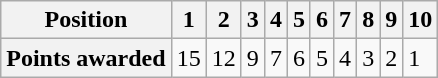<table class="wikitable floatleft">
<tr>
<th scope="col">Position</th>
<th scope="col">1</th>
<th scope="col">2</th>
<th scope="col">3</th>
<th scope="col">4</th>
<th scope="col">5</th>
<th scope="col">6</th>
<th scope="col">7</th>
<th scope="col">8</th>
<th scope="col">9</th>
<th scope="col">10</th>
</tr>
<tr>
<th scope="row">Points awarded</th>
<td>15</td>
<td>12</td>
<td>9</td>
<td>7</td>
<td>6</td>
<td>5</td>
<td>4</td>
<td>3</td>
<td>2</td>
<td>1</td>
</tr>
</table>
